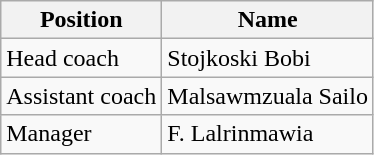<table class="wikitable">
<tr>
<th>Position</th>
<th>Name</th>
</tr>
<tr>
<td>Head coach</td>
<td> Stojkoski Bobi</td>
</tr>
<tr>
<td>Assistant coach</td>
<td> Malsawmzuala Sailo</td>
</tr>
<tr>
<td>Manager</td>
<td> F. Lalrinmawia</td>
</tr>
</table>
